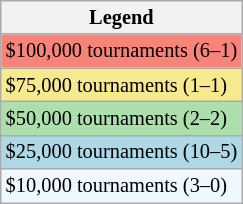<table class="wikitable" style="font-size:85%;">
<tr>
<th>Legend</th>
</tr>
<tr style="background:#f88379;">
<td>$100,000 tournaments (6–1)</td>
</tr>
<tr style="background:#f7e98e;">
<td>$75,000 tournaments (1–1)</td>
</tr>
<tr style="background:#addfad;">
<td>$50,000 tournaments (2–2)</td>
</tr>
<tr style="background:lightblue;">
<td>$25,000 tournaments (10–5)</td>
</tr>
<tr style="background:#f0f8ff;">
<td>$10,000 tournaments (3–0)</td>
</tr>
</table>
